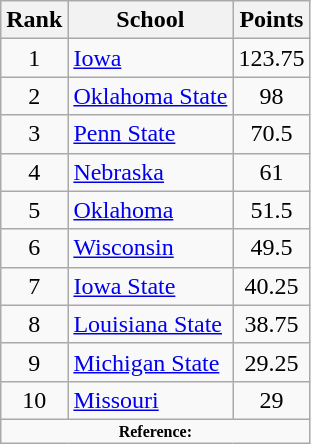<table class="wikitable" style="text-align:center">
<tr>
<th>Rank</th>
<th>School</th>
<th>Points</th>
</tr>
<tr>
<td>1</td>
<td align=left><a href='#'>Iowa</a></td>
<td>123.75</td>
</tr>
<tr>
<td>2</td>
<td align=left><a href='#'>Oklahoma State</a></td>
<td>98</td>
</tr>
<tr>
<td>3</td>
<td align=left><a href='#'>Penn State</a></td>
<td>70.5</td>
</tr>
<tr>
<td>4</td>
<td align=left><a href='#'>Nebraska</a></td>
<td>61</td>
</tr>
<tr>
<td>5</td>
<td align=left><a href='#'>Oklahoma</a></td>
<td>51.5</td>
</tr>
<tr>
<td>6</td>
<td align=left><a href='#'>Wisconsin</a></td>
<td>49.5</td>
</tr>
<tr>
<td>7</td>
<td align=left><a href='#'>Iowa State</a></td>
<td>40.25</td>
</tr>
<tr>
<td>8</td>
<td align=left><a href='#'>Louisiana State</a></td>
<td>38.75</td>
</tr>
<tr>
<td>9</td>
<td align=left><a href='#'>Michigan State</a></td>
<td>29.25</td>
</tr>
<tr>
<td>10</td>
<td align=left><a href='#'>Missouri</a></td>
<td>29</td>
</tr>
<tr>
<td colspan="3"  style="font-size:8pt; text-align:center;"><strong>Reference:</strong></td>
</tr>
</table>
